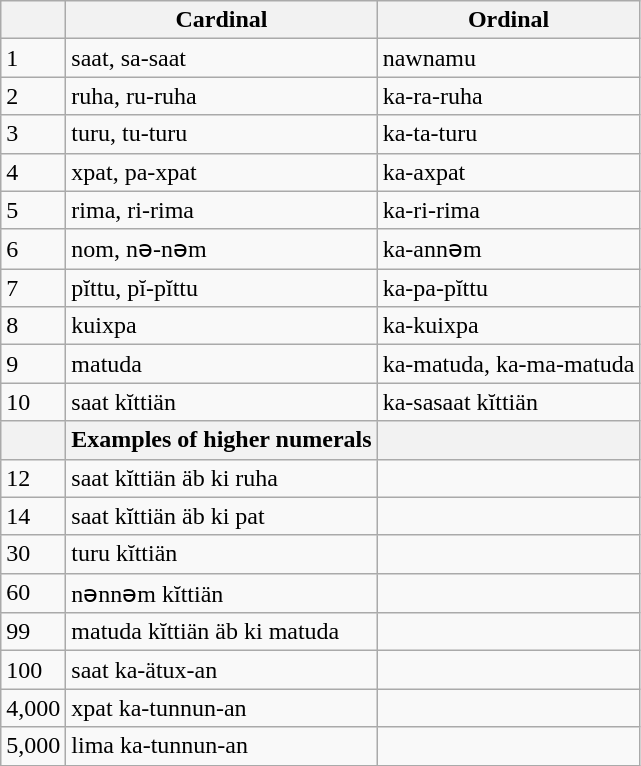<table class="wikitable">
<tr>
<th></th>
<th>Cardinal</th>
<th>Ordinal</th>
</tr>
<tr>
<td>1</td>
<td>saat, sa-saat</td>
<td>nawnamu</td>
</tr>
<tr>
<td>2</td>
<td>ruha, ru-ruha</td>
<td>ka-ra-ruha</td>
</tr>
<tr>
<td>3</td>
<td>turu, tu-turu</td>
<td>ka-ta-turu</td>
</tr>
<tr>
<td>4</td>
<td>xpat, pa-xpat</td>
<td>ka-axpat</td>
</tr>
<tr>
<td>5</td>
<td>rima, ri-rima</td>
<td>ka-ri-rima</td>
</tr>
<tr>
<td>6</td>
<td>nom, nə-nəm</td>
<td>ka-annəm</td>
</tr>
<tr>
<td>7</td>
<td>pĭttu, pĭ-pĭttu</td>
<td>ka-pa-pĭttu</td>
</tr>
<tr>
<td>8</td>
<td>kuixpa</td>
<td>ka-kuixpa</td>
</tr>
<tr>
<td>9</td>
<td>matuda</td>
<td>ka-matuda, ka-ma-matuda</td>
</tr>
<tr>
<td>10</td>
<td>saat kĭttiän</td>
<td>ka-sasaat kĭttiän</td>
</tr>
<tr>
<th></th>
<th>Examples of higher numerals</th>
<th></th>
</tr>
<tr>
<td>12</td>
<td>saat kĭttiän äb ki ruha</td>
<td></td>
</tr>
<tr>
<td>14</td>
<td>saat kĭttiän äb ki pat</td>
<td></td>
</tr>
<tr>
<td>30</td>
<td>turu kĭttiän</td>
<td></td>
</tr>
<tr>
<td>60</td>
<td>nənnəm kĭttiän</td>
<td></td>
</tr>
<tr>
<td>99</td>
<td>matuda kĭttiän äb ki matuda</td>
<td></td>
</tr>
<tr>
<td>100</td>
<td>saat ka-ätux-an</td>
<td></td>
</tr>
<tr>
<td>4,000</td>
<td>xpat ka-tunnun-an</td>
<td></td>
</tr>
<tr>
<td>5,000</td>
<td>lima ka-tunnun-an</td>
<td></td>
</tr>
</table>
